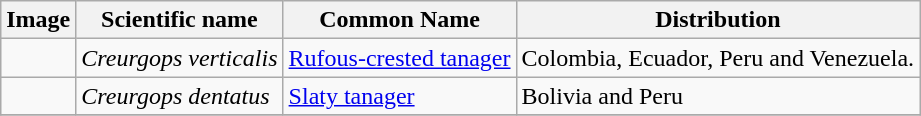<table class="wikitable">
<tr>
<th>Image</th>
<th>Scientific name</th>
<th>Common Name</th>
<th>Distribution</th>
</tr>
<tr>
<td></td>
<td><em>Creurgops verticalis</em></td>
<td><a href='#'>Rufous-crested tanager</a></td>
<td>Colombia, Ecuador, Peru and Venezuela.</td>
</tr>
<tr>
<td></td>
<td><em>Creurgops dentatus</em></td>
<td><a href='#'>Slaty tanager</a></td>
<td>Bolivia and Peru</td>
</tr>
<tr>
</tr>
</table>
